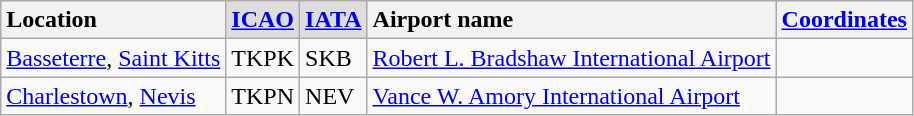<table class="wikitable sortable">
<tr style="font-weight:bold; background:#DDDDDD;">
<th style="text-align:left; white-space:nowrap;">Location</th>
<td><a href='#'>ICAO</a></td>
<td><a href='#'>IATA</a></td>
<th style="text-align:left; white-space:nowrap;">Airport name</th>
<th style="text-align:left;"><a href='#'>Coordinates</a></th>
</tr>
<tr valign=top>
<td><a href='#'>Basseterre</a>, <a href='#'>Saint Kitts</a></td>
<td>TKPK</td>
<td>SKB</td>
<td><a href='#'>Robert L. Bradshaw International Airport</a></td>
<td><small></small></td>
</tr>
<tr valign=top>
<td><a href='#'>Charlestown</a>, <a href='#'>Nevis</a></td>
<td>TKPN</td>
<td>NEV</td>
<td><a href='#'>Vance W. Amory International Airport</a></td>
<td><small></small></td>
</tr>
</table>
